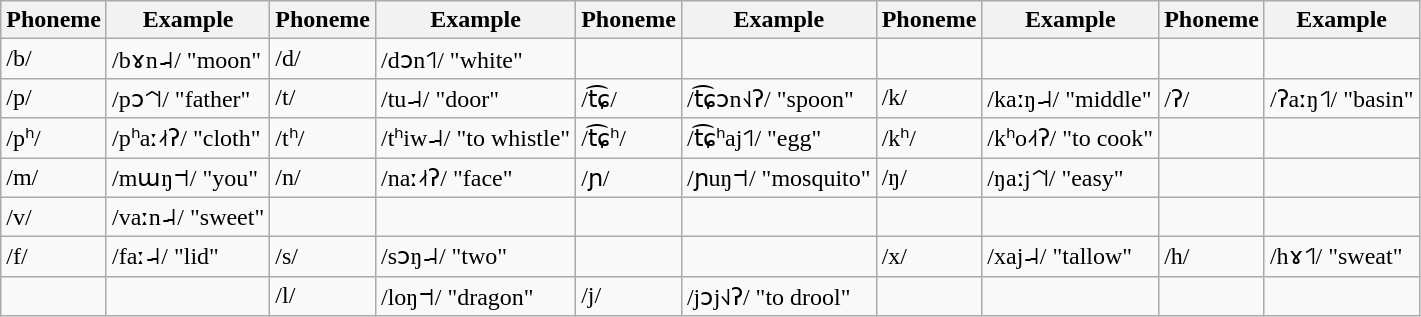<table class="wikitable">
<tr>
<th>Phoneme</th>
<th>Example</th>
<th>Phoneme</th>
<th>Example</th>
<th>Phoneme</th>
<th>Example</th>
<th>Phoneme</th>
<th>Example</th>
<th>Phoneme</th>
<th>Example</th>
</tr>
<tr>
<td>/b/</td>
<td>/bɤn˨˨/  "moon"</td>
<td>/d/</td>
<td>/dɔn˦˥/  "white"</td>
<td></td>
<td></td>
<td></td>
<td></td>
<td></td>
<td></td>
</tr>
<tr>
<td>/p/</td>
<td>/pɔ˦˥˦/  "father"</td>
<td>/t/</td>
<td>/tu˨˨/  "door"</td>
<td>/t͡ɕ/</td>
<td>/t͡ɕɔn˧˩ʔ/  "spoon"</td>
<td>/k/</td>
<td>/kaːŋ˨˨/  "middle"</td>
<td>/ʔ/</td>
<td>/ʔaːŋ˦˥/  "basin"</td>
</tr>
<tr>
<td>/pʰ/</td>
<td>/pʰaː˨˦ʔ/  "cloth"</td>
<td>/tʰ/</td>
<td>/tʰiw˨˨/  "to whistle"</td>
<td>/t͡ɕʰ/</td>
<td>/t͡ɕʰaj˦˥/  "egg"</td>
<td>/kʰ/</td>
<td>/kʰo˨˦ʔ/  "to cook"</td>
<td></td>
<td></td>
</tr>
<tr>
<td>/m/</td>
<td>/mɯŋ˦˦/  "you"</td>
<td>/n/</td>
<td>/naː˨˦ʔ/  "face"</td>
<td>/ɲ/</td>
<td>/ɲuŋ˦˦/  "mosquito"</td>
<td>/ŋ/</td>
<td>/ŋaːj˦˥˦/  "easy"</td>
<td></td>
<td></td>
</tr>
<tr>
<td>/v/</td>
<td>/vaːn˨˨/  "sweet"</td>
<td></td>
<td></td>
<td></td>
<td></td>
<td></td>
<td></td>
<td></td>
<td></td>
</tr>
<tr>
<td>/f/</td>
<td>/faː˨˨/  "lid"</td>
<td>/s/</td>
<td>/sɔŋ˨˨/  "two"</td>
<td></td>
<td></td>
<td>/x/</td>
<td>/xaj˨˨/  "tallow"</td>
<td>/h/</td>
<td>/hɤ˦˥/  "sweat"</td>
</tr>
<tr>
<td></td>
<td></td>
<td>/l/</td>
<td>/loŋ˦˦/  "dragon"</td>
<td>/j/</td>
<td>/jɔj˧˩ʔ/  "to drool"</td>
<td></td>
<td></td>
<td></td>
<td></td>
</tr>
</table>
